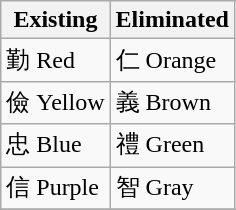<table class="wikitable">
<tr>
<th>Existing</th>
<th>Eliminated</th>
</tr>
<tr>
<td>勤  Red</td>
<td>仁  Orange</td>
</tr>
<tr>
<td>儉  Yellow</td>
<td>義  Brown</td>
</tr>
<tr>
<td>忠  Blue</td>
<td>禮  Green</td>
</tr>
<tr>
<td>信  Purple</td>
<td>智  Gray</td>
</tr>
<tr>
</tr>
</table>
